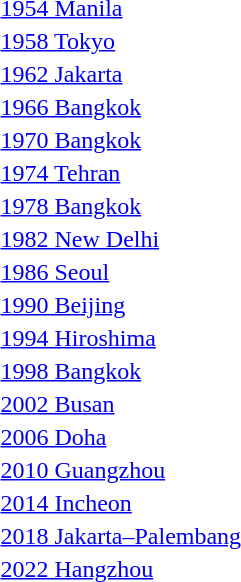<table>
<tr>
<td><a href='#'>1954 Manila</a></td>
<td></td>
<td></td>
<td></td>
</tr>
<tr>
<td><a href='#'>1958 Tokyo</a></td>
<td></td>
<td></td>
<td></td>
</tr>
<tr>
<td><a href='#'>1962 Jakarta</a></td>
<td></td>
<td></td>
<td></td>
</tr>
<tr>
<td><a href='#'>1966 Bangkok</a></td>
<td></td>
<td></td>
<td></td>
</tr>
<tr>
<td><a href='#'>1970 Bangkok</a></td>
<td></td>
<td></td>
<td></td>
</tr>
<tr>
<td><a href='#'>1974 Tehran</a></td>
<td></td>
<td></td>
<td></td>
</tr>
<tr>
<td><a href='#'>1978 Bangkok</a></td>
<td></td>
<td></td>
<td></td>
</tr>
<tr>
<td><a href='#'>1982 New Delhi</a></td>
<td></td>
<td></td>
<td></td>
</tr>
<tr>
<td><a href='#'>1986 Seoul</a></td>
<td></td>
<td></td>
<td></td>
</tr>
<tr>
<td><a href='#'>1990 Beijing</a></td>
<td></td>
<td></td>
<td></td>
</tr>
<tr>
<td><a href='#'>1994 Hiroshima</a></td>
<td></td>
<td></td>
<td></td>
</tr>
<tr>
<td><a href='#'>1998 Bangkok</a></td>
<td></td>
<td></td>
<td></td>
</tr>
<tr>
<td><a href='#'>2002 Busan</a></td>
<td></td>
<td></td>
<td></td>
</tr>
<tr>
<td><a href='#'>2006 Doha</a></td>
<td></td>
<td></td>
<td></td>
</tr>
<tr>
<td><a href='#'>2010 Guangzhou</a></td>
<td></td>
<td></td>
<td></td>
</tr>
<tr>
<td><a href='#'>2014 Incheon</a></td>
<td></td>
<td></td>
<td></td>
</tr>
<tr>
<td><a href='#'>2018 Jakarta–Palembang</a></td>
<td></td>
<td></td>
<td></td>
</tr>
<tr>
<td><a href='#'>2022 Hangzhou</a></td>
<td></td>
<td></td>
<td></td>
</tr>
</table>
